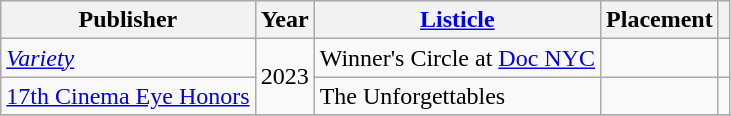<table class="wikitable plainrowheaders">
<tr>
<th scope="col">Publisher</th>
<th scope="col">Year</th>
<th scope="col"><a href='#'>Listicle</a></th>
<th scope="col">Placement</th>
<th scope="col"></th>
</tr>
<tr>
<td><em><a href='#'>Variety</a></em></td>
<td rowspan="2">2023</td>
<td>Winner's Circle at <a href='#'>Doc NYC</a></td>
<td></td>
<td style="text-align:center;"></td>
</tr>
<tr>
<td><a href='#'>17th Cinema Eye Honors</a></td>
<td>The Unforgettables</td>
<td></td>
<td style="text-align:center;"></td>
</tr>
<tr>
</tr>
</table>
